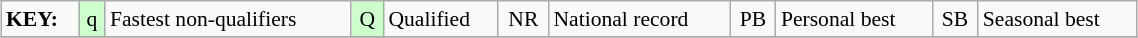<table class="wikitable" style="margin:0.5em auto; font-size:90%;position:relative;" width=60%>
<tr>
<td><strong>KEY:</strong></td>
<td bgcolor=ccffcc align=center>q</td>
<td>Fastest non-qualifiers</td>
<td bgcolor=ccffcc align=center>Q</td>
<td>Qualified</td>
<td align=center>NR</td>
<td>National record</td>
<td align=center>PB</td>
<td>Personal best</td>
<td align=center>SB</td>
<td>Seasonal best</td>
</tr>
<tr>
</tr>
</table>
